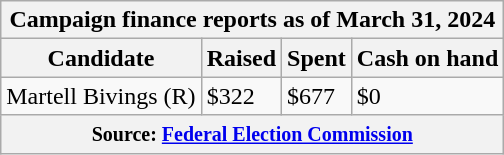<table class="wikitable sortable">
<tr>
<th colspan=4>Campaign finance reports as of March 31, 2024</th>
</tr>
<tr style="text-align:center;">
<th>Candidate</th>
<th>Raised</th>
<th>Spent</th>
<th>Cash on hand</th>
</tr>
<tr>
<td>Martell Bivings (R)</td>
<td>$322</td>
<td>$677</td>
<td>$0</td>
</tr>
<tr>
<th colspan="4"><small>Source: <a href='#'>Federal Election Commission</a></small></th>
</tr>
</table>
